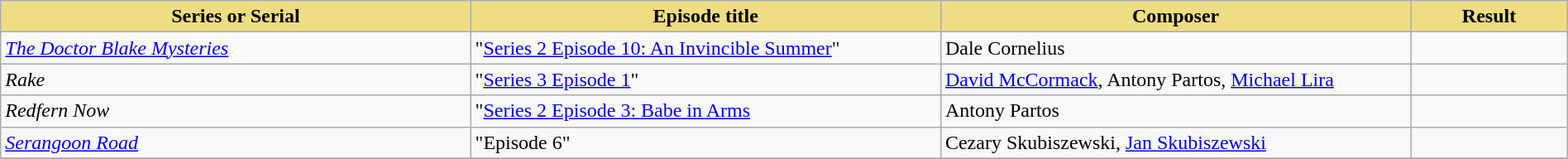<table class="wikitable" width=100%>
<tr>
<th style="width:30%;background:#EEDD82;">Series or Serial</th>
<th style="width:30%;background:#EEDD82;">Episode title</th>
<th style="width:30%;background:#EEDD82;">Composer</th>
<th style="width:10%;background:#EEDD82;">Result<br></th>
</tr>
<tr>
<td><em><a href='#'>The Doctor Blake Mysteries</a></em></td>
<td>"<a href='#'>Series 2 Episode 10: An Invincible Summer</a>"</td>
<td>Dale Cornelius</td>
<td></td>
</tr>
<tr>
<td><em>Rake</em></td>
<td>"<a href='#'>Series 3 Episode 1</a>"</td>
<td><a href='#'>David McCormack</a>, Antony Partos, <a href='#'>Michael Lira</a></td>
<td></td>
</tr>
<tr>
<td><em>Redfern Now</em></td>
<td>"<a href='#'>Series 2 Episode 3: Babe in Arms</a></td>
<td>Antony Partos</td>
<td></td>
</tr>
<tr>
<td><em><a href='#'>Serangoon Road</a></em></td>
<td>"Episode 6"</td>
<td>Cezary Skubiszewski, <a href='#'>Jan Skubiszewski</a></td>
<td></td>
</tr>
<tr>
</tr>
</table>
